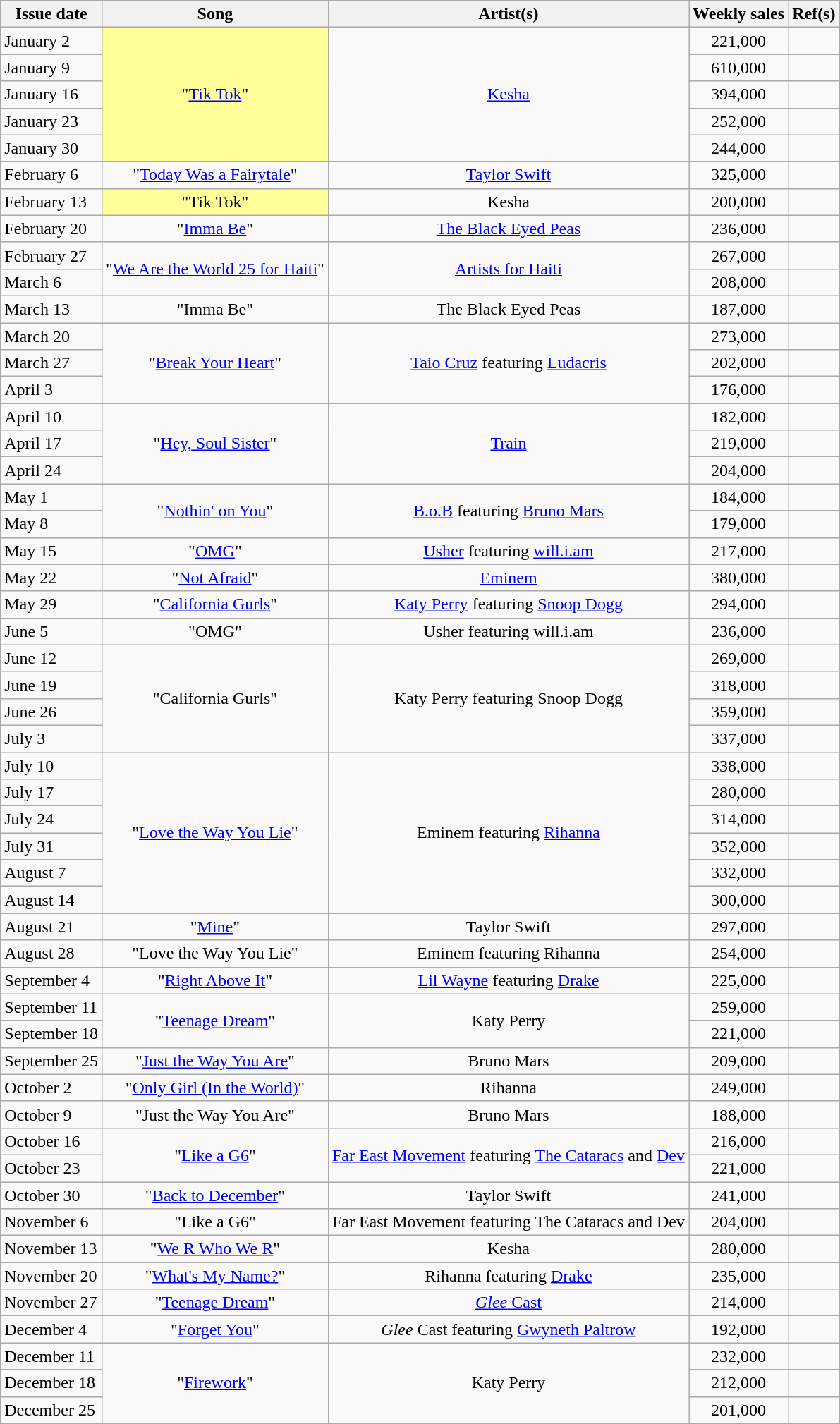<table class="wikitable">
<tr>
<th>Issue date</th>
<th>Song</th>
<th>Artist(s)</th>
<th>Weekly sales</th>
<th>Ref(s)</th>
</tr>
<tr>
<td>January 2</td>
<td bgcolor=#FFFF99 style="text-align: center;" rowspan="5">"<a href='#'>Tik Tok</a>" </td>
<td style="text-align: center;" rowspan="5"><a href='#'>Kesha</a></td>
<td style="text-align: center;">221,000</td>
<td style="text-align: center;"></td>
</tr>
<tr>
<td>January 9</td>
<td style="text-align: center;">610,000</td>
<td style="text-align: center;"></td>
</tr>
<tr>
<td>January 16</td>
<td style="text-align: center;">394,000</td>
<td style="text-align: center;"></td>
</tr>
<tr>
<td>January 23</td>
<td style="text-align: center;">252,000</td>
<td style="text-align: center;"></td>
</tr>
<tr>
<td>January 30</td>
<td style="text-align: center;">244,000</td>
<td style="text-align: center;"></td>
</tr>
<tr>
<td>February 6</td>
<td style="text-align: center;" rowspan="1">"<a href='#'>Today Was a Fairytale</a>"</td>
<td style="text-align: center;" rowspan="1"><a href='#'>Taylor Swift</a></td>
<td style="text-align: center;">325,000</td>
<td style="text-align: center;"></td>
</tr>
<tr>
<td>February 13</td>
<td bgcolor=#FFFF99 style="text-align: center;" rowspan="1">"Tik Tok"</td>
<td style="text-align: center;" rowspan="1">Kesha</td>
<td style="text-align: center;">200,000</td>
<td style="text-align: center;"></td>
</tr>
<tr>
<td>February 20</td>
<td style="text-align: center;" rowspan="1">"<a href='#'>Imma Be</a>"</td>
<td style="text-align: center;" rowspan="1"><a href='#'>The Black Eyed Peas</a></td>
<td style="text-align: center;">236,000</td>
<td style="text-align: center;"></td>
</tr>
<tr>
<td>February 27</td>
<td style="text-align: center;" rowspan="2">"<a href='#'>We Are the World 25 for Haiti</a>"</td>
<td style="text-align: center;" rowspan="2"><a href='#'>Artists for Haiti</a></td>
<td style="text-align: center;">267,000</td>
<td style="text-align: center;"></td>
</tr>
<tr>
<td>March 6</td>
<td style="text-align: center;">208,000</td>
<td style="text-align: center;"></td>
</tr>
<tr>
<td>March 13</td>
<td style="text-align: center;">"Imma Be"</td>
<td style="text-align: center;">The Black Eyed Peas</td>
<td style="text-align: center;">187,000</td>
<td style="text-align: center;"></td>
</tr>
<tr>
<td>March 20</td>
<td style="text-align: center;" rowspan="3">"<a href='#'>Break Your Heart</a>"</td>
<td style="text-align: center;" rowspan="3"><a href='#'>Taio Cruz</a> featuring <a href='#'>Ludacris</a></td>
<td style="text-align: center;">273,000</td>
<td style="text-align: center;"></td>
</tr>
<tr>
<td>March 27</td>
<td style="text-align: center;">202,000</td>
<td style="text-align: center;"></td>
</tr>
<tr>
<td>April 3</td>
<td style="text-align: center;">176,000</td>
<td style="text-align: center;"></td>
</tr>
<tr>
<td>April 10</td>
<td style="text-align: center;" rowspan="3">"<a href='#'>Hey, Soul Sister</a>"</td>
<td style="text-align: center;" rowspan="3"><a href='#'>Train</a></td>
<td style="text-align: center;">182,000</td>
<td style="text-align: center;"></td>
</tr>
<tr>
<td>April 17</td>
<td style="text-align: center;">219,000</td>
<td style="text-align: center;"></td>
</tr>
<tr>
<td>April 24</td>
<td style="text-align: center;">204,000</td>
<td style="text-align: center;"></td>
</tr>
<tr>
<td>May 1</td>
<td style="text-align: center;" rowspan="2">"<a href='#'>Nothin' on You</a>"</td>
<td style="text-align: center;" rowspan="2"><a href='#'>B.o.B</a> featuring <a href='#'>Bruno Mars</a></td>
<td style="text-align: center;">184,000</td>
<td style="text-align: center;"></td>
</tr>
<tr>
<td>May 8</td>
<td style="text-align: center;">179,000</td>
<td style="text-align: center;"></td>
</tr>
<tr>
<td>May 15</td>
<td style="text-align: center;" rowspan="1">"<a href='#'>OMG</a>"</td>
<td style="text-align: center;" rowspan="1"><a href='#'>Usher</a> featuring <a href='#'>will.i.am</a></td>
<td style="text-align: center;">217,000</td>
<td style="text-align: center;"></td>
</tr>
<tr>
<td>May 22</td>
<td style="text-align: center;" rowspan="1">"<a href='#'>Not Afraid</a>"</td>
<td style="text-align: center;" rowspan="1"><a href='#'>Eminem</a></td>
<td style="text-align: center;">380,000</td>
<td style="text-align: center;" rowspan="1"></td>
</tr>
<tr>
<td>May 29</td>
<td style="text-align: center;" rowspan="1">"<a href='#'>California Gurls</a>"</td>
<td style="text-align: center;" rowspan="1"><a href='#'>Katy Perry</a> featuring <a href='#'>Snoop Dogg</a></td>
<td style="text-align: center;">294,000</td>
<td style="text-align: center;" rowspan="1"></td>
</tr>
<tr>
<td>June 5</td>
<td style="text-align: center;" rowspan="1">"OMG"</td>
<td style="text-align: center;" rowspan="1">Usher featuring will.i.am</td>
<td style="text-align: center;">236,000</td>
<td style="text-align: center;" rowspan="1"></td>
</tr>
<tr>
<td>June 12</td>
<td style="text-align: center;" rowspan="4">"California Gurls"</td>
<td style="text-align: center;" rowspan="4">Katy Perry featuring Snoop Dogg</td>
<td style="text-align: center;">269,000</td>
<td style="text-align: center;" rowspan="1"></td>
</tr>
<tr>
<td>June 19</td>
<td style="text-align: center;">318,000</td>
<td style="text-align: center;"></td>
</tr>
<tr>
<td>June 26</td>
<td style="text-align: center;">359,000</td>
<td style="text-align: center;"></td>
</tr>
<tr>
<td>July 3</td>
<td style="text-align: center;">337,000</td>
<td style="text-align: center;"></td>
</tr>
<tr>
<td>July 10</td>
<td style="text-align: center;" rowspan="6">"<a href='#'>Love the Way You Lie</a>"</td>
<td style="text-align: center;" rowspan="6">Eminem featuring <a href='#'>Rihanna</a></td>
<td style="text-align: center;">338,000</td>
<td style="text-align: center;"></td>
</tr>
<tr>
<td>July 17</td>
<td style="text-align: center;">280,000</td>
<td style="text-align: center;"></td>
</tr>
<tr>
<td>July 24</td>
<td style="text-align: center;">314,000</td>
<td style="text-align: center;"></td>
</tr>
<tr>
<td>July 31</td>
<td style="text-align: center;">352,000</td>
<td style="text-align: center;"></td>
</tr>
<tr>
<td>August 7</td>
<td style="text-align: center;">332,000</td>
<td style="text-align: center;"></td>
</tr>
<tr>
<td>August 14</td>
<td style="text-align: center;">300,000</td>
<td style="text-align: center;"></td>
</tr>
<tr>
<td>August 21</td>
<td style="text-align: center;" rowspan="1">"<a href='#'>Mine</a>"</td>
<td style="text-align: center;" rowspan="1">Taylor Swift</td>
<td style="text-align: center;">297,000</td>
<td style="text-align: center;"></td>
</tr>
<tr>
<td>August 28</td>
<td style="text-align: center;" rowspan="1">"Love the Way You Lie"</td>
<td style="text-align: center;" rowspan="1">Eminem featuring Rihanna</td>
<td style="text-align: center;">254,000</td>
<td style="text-align: center;"></td>
</tr>
<tr>
<td>September 4</td>
<td style="text-align: center;" rowspan="1">"<a href='#'>Right Above It</a>"</td>
<td style="text-align: center;" rowspan="1"><a href='#'>Lil Wayne</a> featuring <a href='#'>Drake</a></td>
<td style="text-align: center;">225,000</td>
<td style="text-align: center;"></td>
</tr>
<tr>
<td>September 11</td>
<td style="text-align: center;" rowspan="2">"<a href='#'>Teenage Dream</a>"</td>
<td style="text-align: center;" rowspan="2">Katy Perry</td>
<td style="text-align: center;">259,000</td>
<td style="text-align: center;"></td>
</tr>
<tr>
<td>September 18</td>
<td style="text-align: center;">221,000</td>
<td style="text-align: center;"></td>
</tr>
<tr>
<td>September 25</td>
<td style="text-align: center;" rowspan="1">"<a href='#'>Just the Way You Are</a>"</td>
<td style="text-align: center;" rowspan="1">Bruno Mars</td>
<td style="text-align: center;">209,000</td>
<td style="text-align: center;"></td>
</tr>
<tr>
<td>October 2</td>
<td style="text-align: center;" rowspan="1">"<a href='#'>Only Girl (In the World)</a>"</td>
<td style="text-align: center;" rowspan="1">Rihanna</td>
<td style="text-align: center;">249,000</td>
<td style="text-align: center;"></td>
</tr>
<tr>
<td>October 9</td>
<td style="text-align: center;" rowspan="1">"Just the Way You Are"</td>
<td style="text-align: center;" rowspan="1">Bruno Mars</td>
<td style="text-align: center;">188,000</td>
<td style="text-align: center;"></td>
</tr>
<tr>
<td>October 16</td>
<td style="text-align: center;" rowspan="2">"<a href='#'>Like a G6</a>"</td>
<td style="text-align: center;" rowspan="2"><a href='#'>Far East Movement</a> featuring <a href='#'>The Cataracs</a> and <a href='#'>Dev</a></td>
<td style="text-align: center;">216,000</td>
<td style="text-align: center;"></td>
</tr>
<tr>
<td>October 23</td>
<td style="text-align: center;">221,000</td>
<td style="text-align: center;"></td>
</tr>
<tr>
<td>October 30</td>
<td style="text-align: center;">"<a href='#'>Back to December</a>"</td>
<td style="text-align: center;">Taylor Swift</td>
<td style="text-align: center;">241,000</td>
<td style="text-align: center;"></td>
</tr>
<tr>
<td>November 6</td>
<td style="text-align: center;">"Like a G6"</td>
<td style="text-align: center;">Far East Movement featuring The Cataracs and Dev</td>
<td style="text-align: center;">204,000</td>
<td style="text-align: center;"></td>
</tr>
<tr>
<td>November 13</td>
<td style="text-align: center;">"<a href='#'>We R Who We R</a>"</td>
<td style="text-align: center;">Kesha</td>
<td style="text-align: center;">280,000</td>
<td style="text-align: center;" rowspan="1"></td>
</tr>
<tr>
<td>November 20</td>
<td style="text-align: center;">"<a href='#'>What's My Name?</a>"</td>
<td style="text-align: center;">Rihanna featuring <a href='#'>Drake</a></td>
<td style="text-align: center;">235,000</td>
<td style="text-align: center;" rowspan="1"></td>
</tr>
<tr>
<td>November 27</td>
<td style="text-align: center;">"<a href='#'>Teenage Dream</a>"</td>
<td style="text-align: center;"><a href='#'><em>Glee</em> Cast</a></td>
<td style="text-align: center;">214,000</td>
<td style="text-align: center;"></td>
</tr>
<tr>
<td>December 4</td>
<td style="text-align: center;">"<a href='#'>Forget You</a>"</td>
<td style="text-align: center;"><em>Glee</em> Cast featuring <a href='#'>Gwyneth Paltrow</a></td>
<td style="text-align: center;">192,000</td>
<td style="text-align: center;"></td>
</tr>
<tr>
<td>December 11</td>
<td style="text-align: center;" rowspan="3">"<a href='#'>Firework</a>"</td>
<td style="text-align: center;" rowspan="3">Katy Perry</td>
<td style="text-align: center;">232,000</td>
<td style="text-align: center;"></td>
</tr>
<tr>
<td>December 18</td>
<td style="text-align: center;">212,000</td>
<td style="text-align: center;"></td>
</tr>
<tr>
<td>December 25</td>
<td style="text-align: center;">201,000</td>
<td style="text-align: center;"></td>
</tr>
</table>
